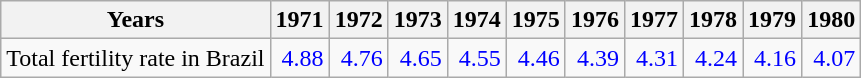<table class="wikitable " style="text-align:right">
<tr>
<th>Years</th>
<th>1971</th>
<th>1972</th>
<th>1973</th>
<th>1974</th>
<th>1975</th>
<th>1976</th>
<th>1977</th>
<th>1978</th>
<th>1979</th>
<th>1980</th>
</tr>
<tr>
<td align="left">Total fertility rate in Brazil</td>
<td style="text-align:right; color:blue;">4.88</td>
<td style="text-align:right; color:blue;">4.76</td>
<td style="text-align:right; color:blue;">4.65</td>
<td style="text-align:right; color:blue;">4.55</td>
<td style="text-align:right; color:blue;">4.46</td>
<td style="text-align:right; color:blue;">4.39</td>
<td style="text-align:right; color:blue;">4.31</td>
<td style="text-align:right; color:blue;">4.24</td>
<td style="text-align:right; color:blue;">4.16</td>
<td style="text-align:right; color:blue;">4.07</td>
</tr>
</table>
